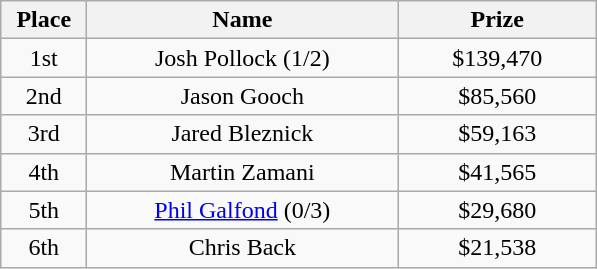<table class="wikitable">
<tr>
<th width="50">Place</th>
<th width="200">Name</th>
<th width="125">Prize</th>
</tr>
<tr>
<td align = "center">1st</td>
<td align = "center">Josh Pollock (1/2)</td>
<td align = "center">$139,470</td>
</tr>
<tr>
<td align = "center">2nd</td>
<td align = "center">Jason Gooch</td>
<td align = "center">$85,560</td>
</tr>
<tr>
<td align = "center">3rd</td>
<td align = "center">Jared Bleznick</td>
<td align = "center">$59,163</td>
</tr>
<tr>
<td align = "center">4th</td>
<td align = "center">Martin Zamani</td>
<td align = "center">$41,565</td>
</tr>
<tr>
<td align = "center">5th</td>
<td align = "center"><a href='#'>Phil Galfond</a> (0/3)</td>
<td align = "center">$29,680</td>
</tr>
<tr>
<td align = "center">6th</td>
<td align = "center">Chris Back</td>
<td align = "center">$21,538</td>
</tr>
</table>
